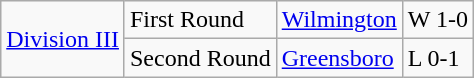<table class="wikitable">
<tr>
<td rowspan="2"><a href='#'>Division III</a></td>
<td>First Round</td>
<td><a href='#'>Wilmington</a></td>
<td>W 1-0</td>
</tr>
<tr>
<td>Second Round</td>
<td><a href='#'>Greensboro</a></td>
<td>L 0-1</td>
</tr>
</table>
